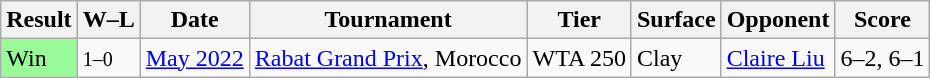<table class="sortable wikitable">
<tr>
<th>Result</th>
<th class="unsortable">W–L</th>
<th>Date</th>
<th>Tournament</th>
<th>Tier</th>
<th>Surface</th>
<th>Opponent</th>
<th class="unsortable">Score</th>
</tr>
<tr>
<td bgcolor=98FB98>Win</td>
<td><small>1–0</small></td>
<td><a href='#'>May 2022</a></td>
<td><a href='#'>Rabat Grand Prix</a>, Morocco</td>
<td>WTA 250</td>
<td>Clay</td>
<td> <a href='#'>Claire Liu</a></td>
<td>6–2, 6–1</td>
</tr>
</table>
